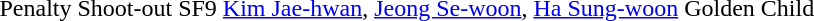<table>
<tr>
<td>Penalty Shoot-out</td>
<td>SF9</td>
<td><a href='#'>Kim Jae-hwan</a>, <a href='#'>Jeong Se-woon</a>, <a href='#'>Ha Sung-woon</a></td>
<td>Golden Child</td>
</tr>
</table>
